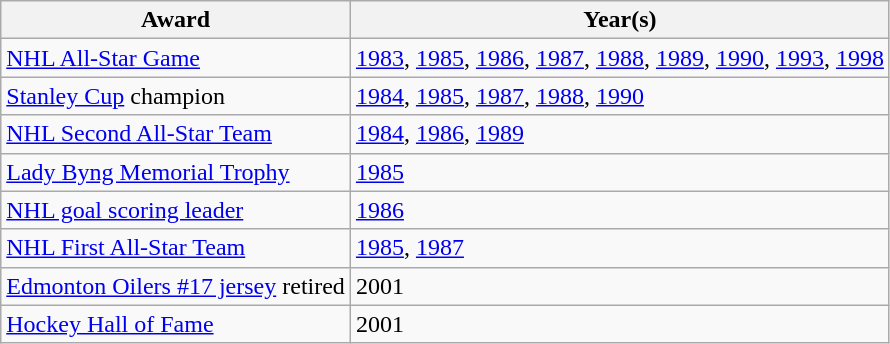<table class="wikitable">
<tr>
<th>Award</th>
<th>Year(s)</th>
</tr>
<tr>
<td><a href='#'>NHL All-Star Game</a></td>
<td><a href='#'>1983</a>, <a href='#'>1985</a>, <a href='#'>1986</a>, <a href='#'>1987</a>, <a href='#'>1988</a>, <a href='#'>1989</a>, <a href='#'>1990</a>, <a href='#'>1993</a>, <a href='#'>1998</a></td>
</tr>
<tr>
<td><a href='#'>Stanley Cup</a> champion</td>
<td><a href='#'>1984</a>, <a href='#'>1985</a>, <a href='#'>1987</a>, <a href='#'>1988</a>, <a href='#'>1990</a></td>
</tr>
<tr>
<td><a href='#'>NHL Second All-Star Team</a></td>
<td><a href='#'>1984</a>, <a href='#'>1986</a>, <a href='#'>1989</a></td>
</tr>
<tr>
<td><a href='#'>Lady Byng Memorial Trophy</a></td>
<td><a href='#'>1985</a></td>
</tr>
<tr>
<td><a href='#'>NHL goal scoring leader</a></td>
<td><a href='#'>1986</a></td>
</tr>
<tr>
<td><a href='#'>NHL First All-Star Team</a></td>
<td><a href='#'>1985</a>, <a href='#'>1987</a></td>
</tr>
<tr>
<td><a href='#'>Edmonton Oilers #17 jersey</a> retired</td>
<td>2001</td>
</tr>
<tr>
<td><a href='#'>Hockey Hall of Fame</a></td>
<td>2001</td>
</tr>
</table>
